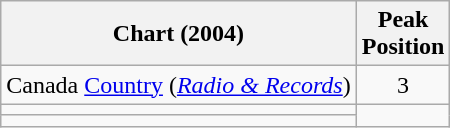<table class="wikitable sortable">
<tr>
<th align="left">Chart (2004)</th>
<th align="center">Peak<br>Position</th>
</tr>
<tr>
<td align="left">Canada <a href='#'>Country</a> (<em><a href='#'>Radio & Records</a></em>)</td>
<td align="center">3</td>
</tr>
<tr>
<td></td>
</tr>
<tr>
<td></td>
</tr>
</table>
